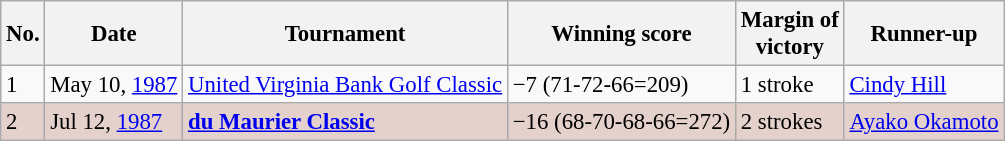<table class="wikitable" style="font-size:95%;">
<tr>
<th>No.</th>
<th>Date</th>
<th>Tournament</th>
<th>Winning score</th>
<th>Margin of <br>victory</th>
<th>Runner-up</th>
</tr>
<tr>
<td>1</td>
<td>May 10, <a href='#'>1987</a></td>
<td><a href='#'>United Virginia Bank Golf Classic</a></td>
<td>−7 (71-72-66=209)</td>
<td>1 stroke</td>
<td> <a href='#'>Cindy Hill</a></td>
</tr>
<tr style="background:#e5d1cb;">
<td>2</td>
<td>Jul 12, <a href='#'>1987</a></td>
<td><strong><a href='#'>du Maurier Classic</a></strong></td>
<td>−16 (68-70-68-66=272)</td>
<td>2 strokes</td>
<td> <a href='#'>Ayako Okamoto</a></td>
</tr>
</table>
